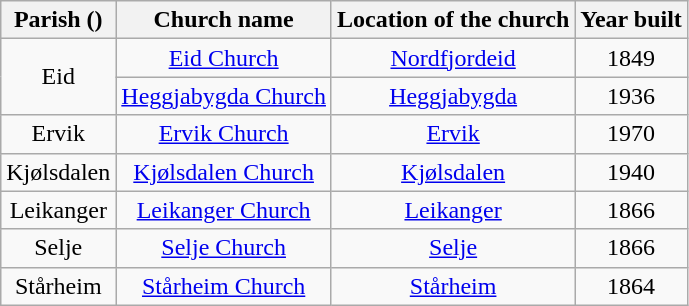<table class="wikitable" style="text-align:center">
<tr>
<th>Parish ()</th>
<th>Church name</th>
<th>Location of the church</th>
<th>Year built</th>
</tr>
<tr>
<td rowspan="2">Eid</td>
<td><a href='#'>Eid Church</a></td>
<td><a href='#'>Nordfjordeid</a></td>
<td>1849</td>
</tr>
<tr>
<td><a href='#'>Heggjabygda Church</a></td>
<td><a href='#'>Heggjabygda</a></td>
<td>1936</td>
</tr>
<tr>
<td>Ervik</td>
<td><a href='#'>Ervik Church</a></td>
<td><a href='#'>Ervik</a></td>
<td>1970</td>
</tr>
<tr>
<td>Kjølsdalen</td>
<td><a href='#'>Kjølsdalen Church</a></td>
<td><a href='#'>Kjølsdalen</a></td>
<td>1940</td>
</tr>
<tr>
<td>Leikanger</td>
<td><a href='#'>Leikanger Church</a></td>
<td><a href='#'>Leikanger</a></td>
<td>1866</td>
</tr>
<tr>
<td>Selje</td>
<td><a href='#'>Selje Church</a></td>
<td><a href='#'>Selje</a></td>
<td>1866</td>
</tr>
<tr>
<td>Stårheim</td>
<td><a href='#'>Stårheim Church</a></td>
<td><a href='#'>Stårheim</a></td>
<td>1864</td>
</tr>
</table>
